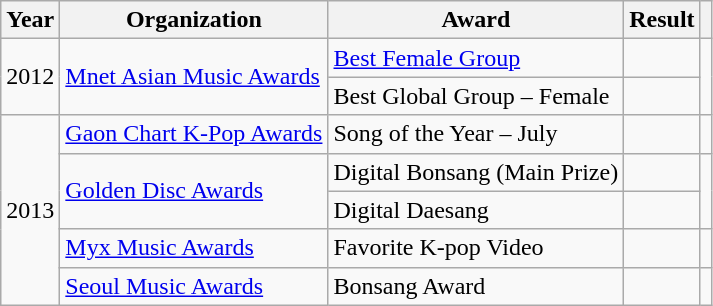<table class="sortable wikitable">
<tr>
<th scope="col">Year</th>
<th scope="col">Organization</th>
<th scope="col">Award</th>
<th scope="col">Result</th>
<th class="unsortable"></th>
</tr>
<tr>
<td rowspan="2">2012</td>
<td rowspan="2"><a href='#'>Mnet Asian Music Awards</a></td>
<td><a href='#'>Best Female Group</a></td>
<td></td>
<td rowspan="2" align="center"></td>
</tr>
<tr>
<td>Best Global Group – Female</td>
<td></td>
</tr>
<tr>
<td rowspan="5">2013</td>
<td><a href='#'>Gaon Chart K-Pop Awards</a></td>
<td>Song of the Year – July</td>
<td></td>
<td style="text-align:center;"></td>
</tr>
<tr>
<td rowspan="2"><a href='#'>Golden Disc Awards</a></td>
<td>Digital Bonsang (Main Prize)</td>
<td></td>
<td rowspan="2" style="text-align:center;"></td>
</tr>
<tr>
<td>Digital Daesang</td>
<td></td>
</tr>
<tr>
<td><a href='#'>Myx Music Awards</a></td>
<td>Favorite K-pop Video</td>
<td></td>
<td style="text-align:center;"></td>
</tr>
<tr>
<td><a href='#'>Seoul Music Awards</a></td>
<td>Bonsang Award</td>
<td></td>
<td style="text-align:center;"></td>
</tr>
</table>
